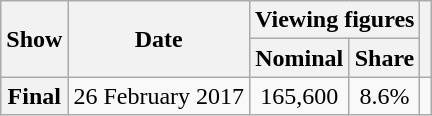<table class="wikitable plainrowheaders sortable" style="text-align:center">
<tr>
<th scope=col rowspan="2">Show</th>
<th scope=col rowspan="2">Date</th>
<th scope=col colspan="2">Viewing figures</th>
<th scope=col rowspan="2" class="unsortable"></th>
</tr>
<tr>
<th scope=col>Nominal</th>
<th scope=col>Share</th>
</tr>
<tr>
<th scope="row">Final</th>
<td>26 February 2017</td>
<td>165,600</td>
<td>8.6%</td>
<td></td>
</tr>
</table>
